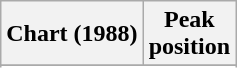<table class="wikitable sortable plainrowheaders">
<tr>
<th>Chart (1988)</th>
<th>Peak<br>position</th>
</tr>
<tr>
</tr>
<tr>
</tr>
<tr>
</tr>
<tr>
</tr>
</table>
